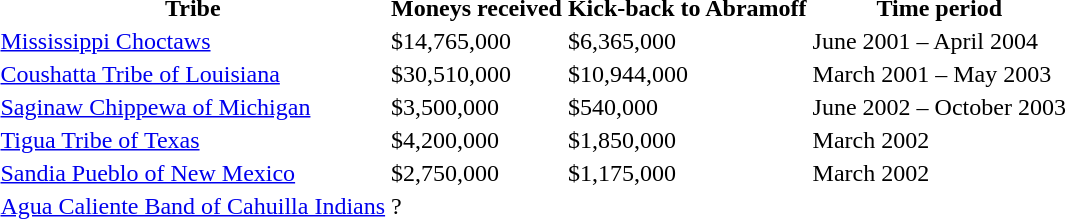<table>
<tr>
<th>Tribe</th>
<th>Moneys received</th>
<th>Kick-back to Abramoff</th>
<th>Time period</th>
</tr>
<tr>
<td><a href='#'>Mississippi Choctaws</a></td>
<td>$14,765,000</td>
<td>$6,365,000</td>
<td>June 2001 – April 2004</td>
</tr>
<tr>
<td><a href='#'>Coushatta Tribe of Louisiana</a></td>
<td>$30,510,000</td>
<td>$10,944,000</td>
<td>March 2001 – May 2003</td>
</tr>
<tr>
<td><a href='#'>Saginaw Chippewa of Michigan</a></td>
<td>$3,500,000</td>
<td>$540,000</td>
<td>June 2002 – October 2003</td>
</tr>
<tr>
<td><a href='#'>Tigua Tribe of Texas</a></td>
<td>$4,200,000</td>
<td>$1,850,000</td>
<td>March 2002</td>
</tr>
<tr>
<td><a href='#'>Sandia Pueblo of New Mexico</a></td>
<td>$2,750,000</td>
<td>$1,175,000</td>
<td>March 2002</td>
</tr>
<tr>
<td><a href='#'>Agua Caliente Band of Cahuilla Indians</a></td>
<td>?</td>
</tr>
</table>
